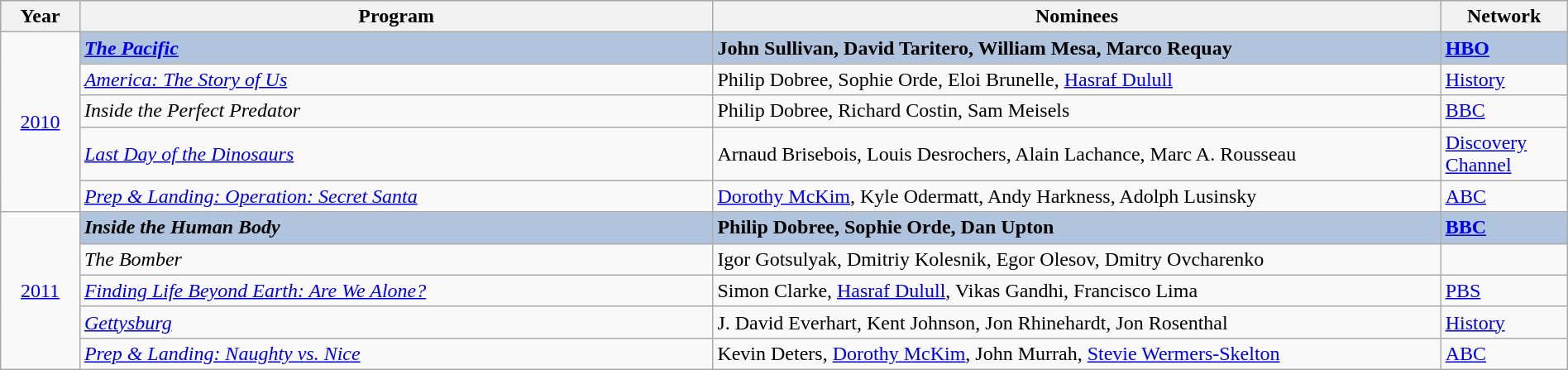<table class="wikitable" style="width:100%">
<tr bgcolor="#bebebe">
<th width="5%">Year</th>
<th width="40%">Program</th>
<th width="46%">Nominees</th>
<th width="8%">Network</th>
</tr>
<tr>
<td rowspan="5" style="text-align:center;"><a href='#'>2010</a><br></td>
<td style="background:#B0C4DE;"><strong><em><a href='#'>The Pacific</a></em></strong></td>
<td style="background:#B0C4DE;"><strong>John Sullivan, David Taritero, William Mesa, Marco Requay</strong></td>
<td style="background:#B0C4DE;"><strong><a href='#'>HBO</a></strong></td>
</tr>
<tr>
<td><em><a href='#'>America: The Story of Us</a></em></td>
<td>Philip Dobree, Sophie Orde, Eloi Brunelle, <a href='#'>Hasraf Dulull</a></td>
<td><a href='#'>History</a></td>
</tr>
<tr>
<td><em>Inside the Perfect Predator</em></td>
<td>Philip Dobree, Richard Costin, Sam Meisels</td>
<td><a href='#'>BBC</a></td>
</tr>
<tr>
<td><em><a href='#'>Last Day of the Dinosaurs</a></em></td>
<td>Arnaud Brisebois, Louis Desrochers, Alain Lachance, Marc A. Rousseau</td>
<td><a href='#'>Discovery Channel</a></td>
</tr>
<tr>
<td><em><a href='#'>Prep & Landing: Operation: Secret Santa</a></em></td>
<td><a href='#'>Dorothy McKim</a>, Kyle Odermatt, Andy Harkness, Adolph Lusinsky</td>
<td><a href='#'>ABC</a></td>
</tr>
<tr>
<td rowspan="5" style="text-align:center;"><a href='#'>2011</a><br></td>
<td style="background:#B0C4DE;"><strong><em>Inside the Human Body</em></strong></td>
<td style="background:#B0C4DE;"><strong>Philip Dobree, Sophie Orde, Dan Upton</strong></td>
<td style="background:#B0C4DE;"><strong><a href='#'>BBC</a></strong></td>
</tr>
<tr>
<td><em>The Bomber</em></td>
<td>Igor Gotsulyak, Dmitriy Kolesnik, Egor Olesov, Dmitry Ovcharenko</td>
<td></td>
</tr>
<tr>
<td><em><a href='#'>Finding Life Beyond Earth: Are We Alone?</a></em></td>
<td>Simon Clarke, <a href='#'>Hasraf Dulull</a>, Vikas Gandhi, Francisco Lima</td>
<td><a href='#'>PBS</a></td>
</tr>
<tr>
<td><em><a href='#'>Gettysburg</a></em></td>
<td>J. David Everhart, Kent Johnson, Jon Rhinehardt, Jon Rosenthal</td>
<td><a href='#'>History</a></td>
</tr>
<tr>
<td><em><a href='#'>Prep & Landing: Naughty vs. Nice</a></em></td>
<td>Kevin Deters, <a href='#'>Dorothy McKim</a>, John Murrah, <a href='#'>Stevie Wermers-Skelton</a></td>
<td><a href='#'>ABC</a></td>
</tr>
</table>
